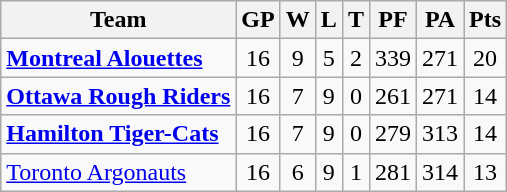<table class="wikitable">
<tr>
<th>Team</th>
<th>GP</th>
<th>W</th>
<th>L</th>
<th>T</th>
<th>PF</th>
<th>PA</th>
<th>Pts</th>
</tr>
<tr align="center">
<td align="left"><strong><a href='#'>Montreal Alouettes</a></strong></td>
<td>16</td>
<td>9</td>
<td>5</td>
<td>2</td>
<td>339</td>
<td>271</td>
<td>20</td>
</tr>
<tr align="center">
<td align="left"><strong><a href='#'>Ottawa Rough Riders</a></strong></td>
<td>16</td>
<td>7</td>
<td>9</td>
<td>0</td>
<td>261</td>
<td>271</td>
<td>14</td>
</tr>
<tr align="center">
<td align="left"><strong><a href='#'>Hamilton Tiger-Cats</a></strong></td>
<td>16</td>
<td>7</td>
<td>9</td>
<td>0</td>
<td>279</td>
<td>313</td>
<td>14</td>
</tr>
<tr align="center">
<td align="left"><a href='#'>Toronto Argonauts</a></td>
<td>16</td>
<td>6</td>
<td>9</td>
<td>1</td>
<td>281</td>
<td>314</td>
<td>13</td>
</tr>
</table>
